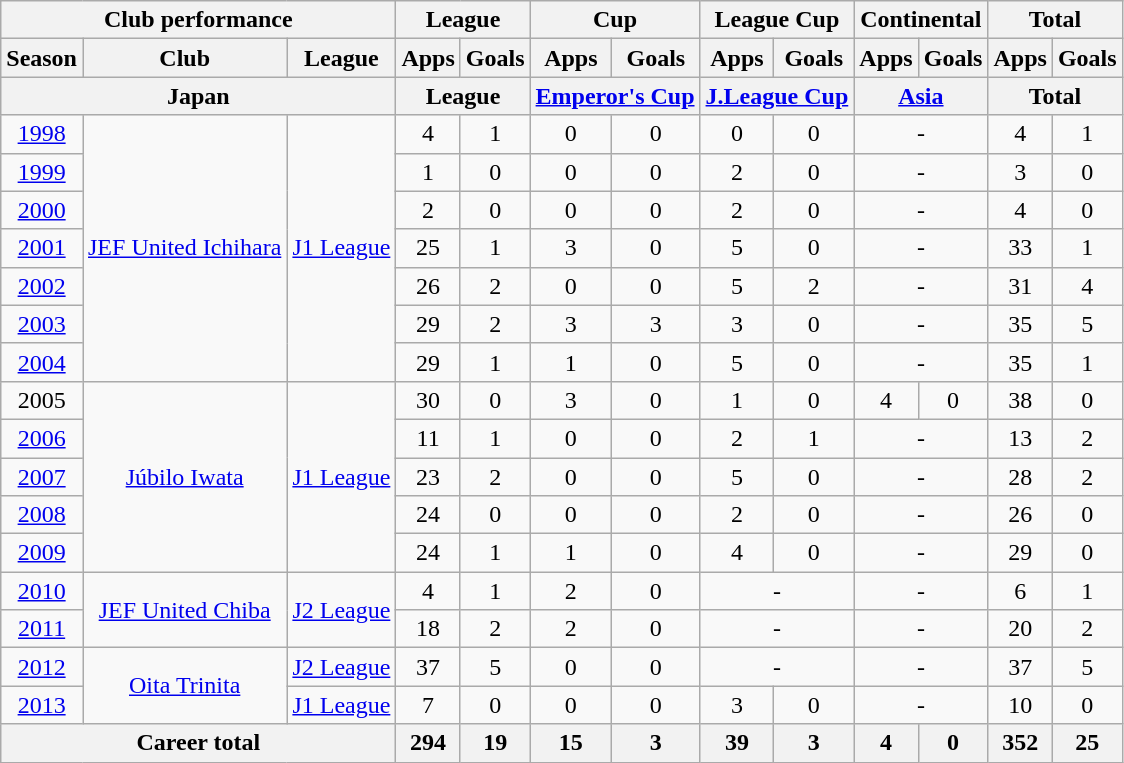<table class="wikitable" style="text-align:center">
<tr>
<th colspan=3>Club performance</th>
<th colspan=2>League</th>
<th colspan=2>Cup</th>
<th colspan=2>League Cup</th>
<th colspan=2>Continental</th>
<th colspan=2>Total</th>
</tr>
<tr>
<th>Season</th>
<th>Club</th>
<th>League</th>
<th>Apps</th>
<th>Goals</th>
<th>Apps</th>
<th>Goals</th>
<th>Apps</th>
<th>Goals</th>
<th>Apps</th>
<th>Goals</th>
<th>Apps</th>
<th>Goals</th>
</tr>
<tr>
<th colspan=3>Japan</th>
<th colspan=2>League</th>
<th colspan=2><a href='#'>Emperor's Cup</a></th>
<th colspan=2><a href='#'>J.League Cup</a></th>
<th colspan=2><a href='#'>Asia</a></th>
<th colspan=2>Total</th>
</tr>
<tr>
<td><a href='#'>1998</a></td>
<td rowspan="7"><a href='#'>JEF United Ichihara</a></td>
<td rowspan="7"><a href='#'>J1 League</a></td>
<td>4</td>
<td>1</td>
<td>0</td>
<td>0</td>
<td>0</td>
<td>0</td>
<td colspan="2">-</td>
<td>4</td>
<td>1</td>
</tr>
<tr>
<td><a href='#'>1999</a></td>
<td>1</td>
<td>0</td>
<td>0</td>
<td>0</td>
<td>2</td>
<td>0</td>
<td colspan="2">-</td>
<td>3</td>
<td>0</td>
</tr>
<tr>
<td><a href='#'>2000</a></td>
<td>2</td>
<td>0</td>
<td>0</td>
<td>0</td>
<td>2</td>
<td>0</td>
<td colspan="2">-</td>
<td>4</td>
<td>0</td>
</tr>
<tr>
<td><a href='#'>2001</a></td>
<td>25</td>
<td>1</td>
<td>3</td>
<td>0</td>
<td>5</td>
<td>0</td>
<td colspan="2">-</td>
<td>33</td>
<td>1</td>
</tr>
<tr>
<td><a href='#'>2002</a></td>
<td>26</td>
<td>2</td>
<td>0</td>
<td>0</td>
<td>5</td>
<td>2</td>
<td colspan="2">-</td>
<td>31</td>
<td>4</td>
</tr>
<tr>
<td><a href='#'>2003</a></td>
<td>29</td>
<td>2</td>
<td>3</td>
<td>3</td>
<td>3</td>
<td>0</td>
<td colspan="2">-</td>
<td>35</td>
<td>5</td>
</tr>
<tr>
<td><a href='#'>2004</a></td>
<td>29</td>
<td>1</td>
<td>1</td>
<td>0</td>
<td>5</td>
<td>0</td>
<td colspan="2">-</td>
<td>35</td>
<td>1</td>
</tr>
<tr>
<td>2005</td>
<td rowspan="5"><a href='#'>Júbilo Iwata</a></td>
<td rowspan="5"><a href='#'>J1 League</a></td>
<td>30</td>
<td>0</td>
<td>3</td>
<td>0</td>
<td>1</td>
<td>0</td>
<td>4</td>
<td>0</td>
<td>38</td>
<td>0</td>
</tr>
<tr>
<td><a href='#'>2006</a></td>
<td>11</td>
<td>1</td>
<td>0</td>
<td>0</td>
<td>2</td>
<td>1</td>
<td colspan="2">-</td>
<td>13</td>
<td>2</td>
</tr>
<tr>
<td><a href='#'>2007</a></td>
<td>23</td>
<td>2</td>
<td>0</td>
<td>0</td>
<td>5</td>
<td>0</td>
<td colspan="2">-</td>
<td>28</td>
<td>2</td>
</tr>
<tr>
<td><a href='#'>2008</a></td>
<td>24</td>
<td>0</td>
<td>0</td>
<td>0</td>
<td>2</td>
<td>0</td>
<td colspan="2">-</td>
<td>26</td>
<td>0</td>
</tr>
<tr>
<td><a href='#'>2009</a></td>
<td>24</td>
<td>1</td>
<td>1</td>
<td>0</td>
<td>4</td>
<td>0</td>
<td colspan="2">-</td>
<td>29</td>
<td>0</td>
</tr>
<tr>
<td><a href='#'>2010</a></td>
<td rowspan="2"><a href='#'>JEF United Chiba</a></td>
<td rowspan="2"><a href='#'>J2 League</a></td>
<td>4</td>
<td>1</td>
<td>2</td>
<td>0</td>
<td colspan="2">-</td>
<td colspan="2">-</td>
<td>6</td>
<td>1</td>
</tr>
<tr>
<td><a href='#'>2011</a></td>
<td>18</td>
<td>2</td>
<td>2</td>
<td>0</td>
<td colspan="2">-</td>
<td colspan="2">-</td>
<td>20</td>
<td>2</td>
</tr>
<tr>
<td><a href='#'>2012</a></td>
<td rowspan="2"><a href='#'>Oita Trinita</a></td>
<td><a href='#'>J2 League</a></td>
<td>37</td>
<td>5</td>
<td>0</td>
<td>0</td>
<td colspan="2">-</td>
<td colspan="2">-</td>
<td>37</td>
<td>5</td>
</tr>
<tr>
<td><a href='#'>2013</a></td>
<td><a href='#'>J1 League</a></td>
<td>7</td>
<td>0</td>
<td>0</td>
<td>0</td>
<td>3</td>
<td>0</td>
<td colspan="2">-</td>
<td>10</td>
<td>0</td>
</tr>
<tr>
<th colspan=3>Career total</th>
<th>294</th>
<th>19</th>
<th>15</th>
<th>3</th>
<th>39</th>
<th>3</th>
<th>4</th>
<th>0</th>
<th>352</th>
<th>25</th>
</tr>
</table>
